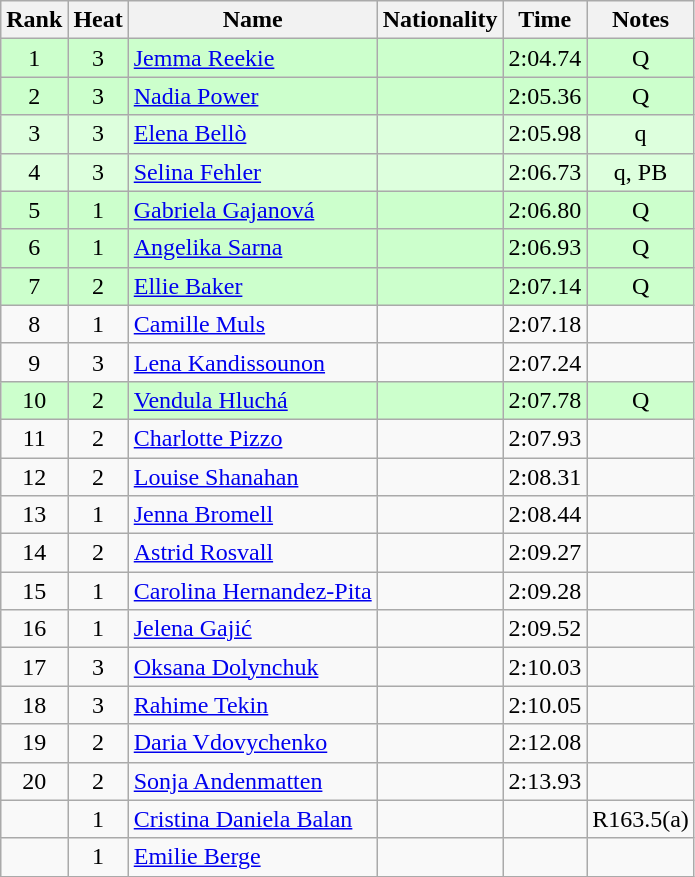<table class="wikitable sortable" style="text-align:center">
<tr>
<th>Rank</th>
<th>Heat</th>
<th>Name</th>
<th>Nationality</th>
<th>Time</th>
<th>Notes</th>
</tr>
<tr bgcolor=ccffcc>
<td>1</td>
<td>3</td>
<td align=left><a href='#'>Jemma Reekie</a></td>
<td align=left></td>
<td>2:04.74</td>
<td>Q</td>
</tr>
<tr bgcolor=ccffcc>
<td>2</td>
<td>3</td>
<td align=left><a href='#'>Nadia Power</a></td>
<td align=left></td>
<td>2:05.36</td>
<td>Q</td>
</tr>
<tr bgcolor=ddffdd>
<td>3</td>
<td>3</td>
<td align=left><a href='#'>Elena Bellò</a></td>
<td align=left></td>
<td>2:05.98</td>
<td>q</td>
</tr>
<tr bgcolor=ddffdd>
<td>4</td>
<td>3</td>
<td align=left><a href='#'>Selina Fehler</a></td>
<td align=left></td>
<td>2:06.73</td>
<td>q, PB</td>
</tr>
<tr bgcolor=ccffcc>
<td>5</td>
<td>1</td>
<td align=left><a href='#'>Gabriela Gajanová</a></td>
<td align=left></td>
<td>2:06.80</td>
<td>Q</td>
</tr>
<tr bgcolor=ccffcc>
<td>6</td>
<td>1</td>
<td align=left><a href='#'>Angelika Sarna</a></td>
<td align=left></td>
<td>2:06.93</td>
<td>Q</td>
</tr>
<tr bgcolor=ccffcc>
<td>7</td>
<td>2</td>
<td align=left><a href='#'>Ellie Baker</a></td>
<td align=left></td>
<td>2:07.14</td>
<td>Q</td>
</tr>
<tr>
<td>8</td>
<td>1</td>
<td align=left><a href='#'>Camille Muls</a></td>
<td align=left></td>
<td>2:07.18</td>
<td></td>
</tr>
<tr>
<td>9</td>
<td>3</td>
<td align=left><a href='#'>Lena Kandissounon</a></td>
<td align=left></td>
<td>2:07.24</td>
<td></td>
</tr>
<tr bgcolor=ccffcc>
<td>10</td>
<td>2</td>
<td align=left><a href='#'>Vendula Hluchá</a></td>
<td align=left></td>
<td>2:07.78</td>
<td>Q</td>
</tr>
<tr>
<td>11</td>
<td>2</td>
<td align=left><a href='#'>Charlotte Pizzo</a></td>
<td align=left></td>
<td>2:07.93</td>
<td></td>
</tr>
<tr>
<td>12</td>
<td>2</td>
<td align=left><a href='#'>Louise Shanahan</a></td>
<td align=left></td>
<td>2:08.31</td>
<td></td>
</tr>
<tr>
<td>13</td>
<td>1</td>
<td align=left><a href='#'>Jenna Bromell</a></td>
<td align=left></td>
<td>2:08.44</td>
<td></td>
</tr>
<tr>
<td>14</td>
<td>2</td>
<td align=left><a href='#'>Astrid Rosvall</a></td>
<td align=left></td>
<td>2:09.27</td>
<td></td>
</tr>
<tr>
<td>15</td>
<td>1</td>
<td align=left><a href='#'>Carolina Hernandez-Pita</a></td>
<td align=left></td>
<td>2:09.28</td>
<td></td>
</tr>
<tr>
<td>16</td>
<td>1</td>
<td align=left><a href='#'>Jelena Gajić</a></td>
<td align=left></td>
<td>2:09.52</td>
<td></td>
</tr>
<tr>
<td>17</td>
<td>3</td>
<td align=left><a href='#'>Oksana Dolynchuk</a></td>
<td align=left></td>
<td>2:10.03</td>
<td></td>
</tr>
<tr>
<td>18</td>
<td>3</td>
<td align=left><a href='#'>Rahime Tekin</a></td>
<td align=left></td>
<td>2:10.05</td>
<td></td>
</tr>
<tr>
<td>19</td>
<td>2</td>
<td align=left><a href='#'>Daria Vdovychenko</a></td>
<td align=left></td>
<td>2:12.08</td>
<td></td>
</tr>
<tr>
<td>20</td>
<td>2</td>
<td align=left><a href='#'>Sonja Andenmatten</a></td>
<td align=left></td>
<td>2:13.93</td>
<td></td>
</tr>
<tr>
<td></td>
<td>1</td>
<td align=left><a href='#'>Cristina Daniela Balan</a></td>
<td align=left></td>
<td></td>
<td>R163.5(a)</td>
</tr>
<tr>
<td></td>
<td>1</td>
<td align=left><a href='#'>Emilie Berge</a></td>
<td align=left></td>
<td></td>
<td></td>
</tr>
</table>
